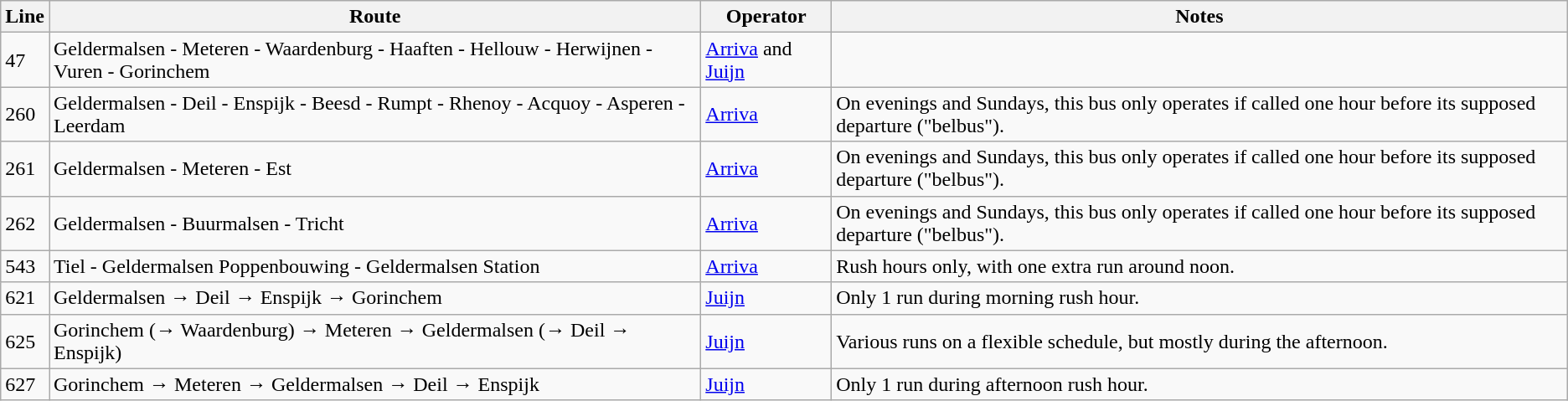<table class="wikitable"">
<tr>
<th>Line</th>
<th>Route</th>
<th>Operator</th>
<th>Notes</th>
</tr>
<tr>
<td>47</td>
<td>Geldermalsen - Meteren - Waardenburg - Haaften - Hellouw - Herwijnen - Vuren - Gorinchem</td>
<td><a href='#'>Arriva</a> and <a href='#'>Juijn</a></td>
<td></td>
</tr>
<tr>
<td>260</td>
<td>Geldermalsen - Deil - Enspijk - Beesd - Rumpt - Rhenoy - Acquoy - Asperen - Leerdam</td>
<td><a href='#'>Arriva</a></td>
<td>On evenings and Sundays, this bus only operates if called one hour before its supposed departure ("belbus").</td>
</tr>
<tr>
<td>261</td>
<td>Geldermalsen - Meteren - Est</td>
<td><a href='#'>Arriva</a></td>
<td>On evenings and Sundays, this bus only operates if called one hour before its supposed departure ("belbus").</td>
</tr>
<tr>
<td>262</td>
<td>Geldermalsen - Buurmalsen - Tricht</td>
<td><a href='#'>Arriva</a></td>
<td>On evenings and Sundays, this bus only operates if called one hour before its supposed departure ("belbus").</td>
</tr>
<tr>
<td>543</td>
<td>Tiel - Geldermalsen Poppenbouwing - Geldermalsen Station</td>
<td><a href='#'>Arriva</a></td>
<td>Rush hours only, with one extra run around noon.</td>
</tr>
<tr>
<td>621</td>
<td>Geldermalsen → Deil → Enspijk → Gorinchem</td>
<td><a href='#'>Juijn</a></td>
<td>Only 1 run during morning rush hour.</td>
</tr>
<tr>
<td>625</td>
<td>Gorinchem (→ Waardenburg) → Meteren → Geldermalsen (→ Deil → Enspijk)</td>
<td><a href='#'>Juijn</a></td>
<td>Various runs on a flexible schedule, but mostly during the afternoon.</td>
</tr>
<tr>
<td>627</td>
<td>Gorinchem → Meteren → Geldermalsen → Deil → Enspijk</td>
<td><a href='#'>Juijn</a></td>
<td>Only 1 run during afternoon rush hour.</td>
</tr>
</table>
